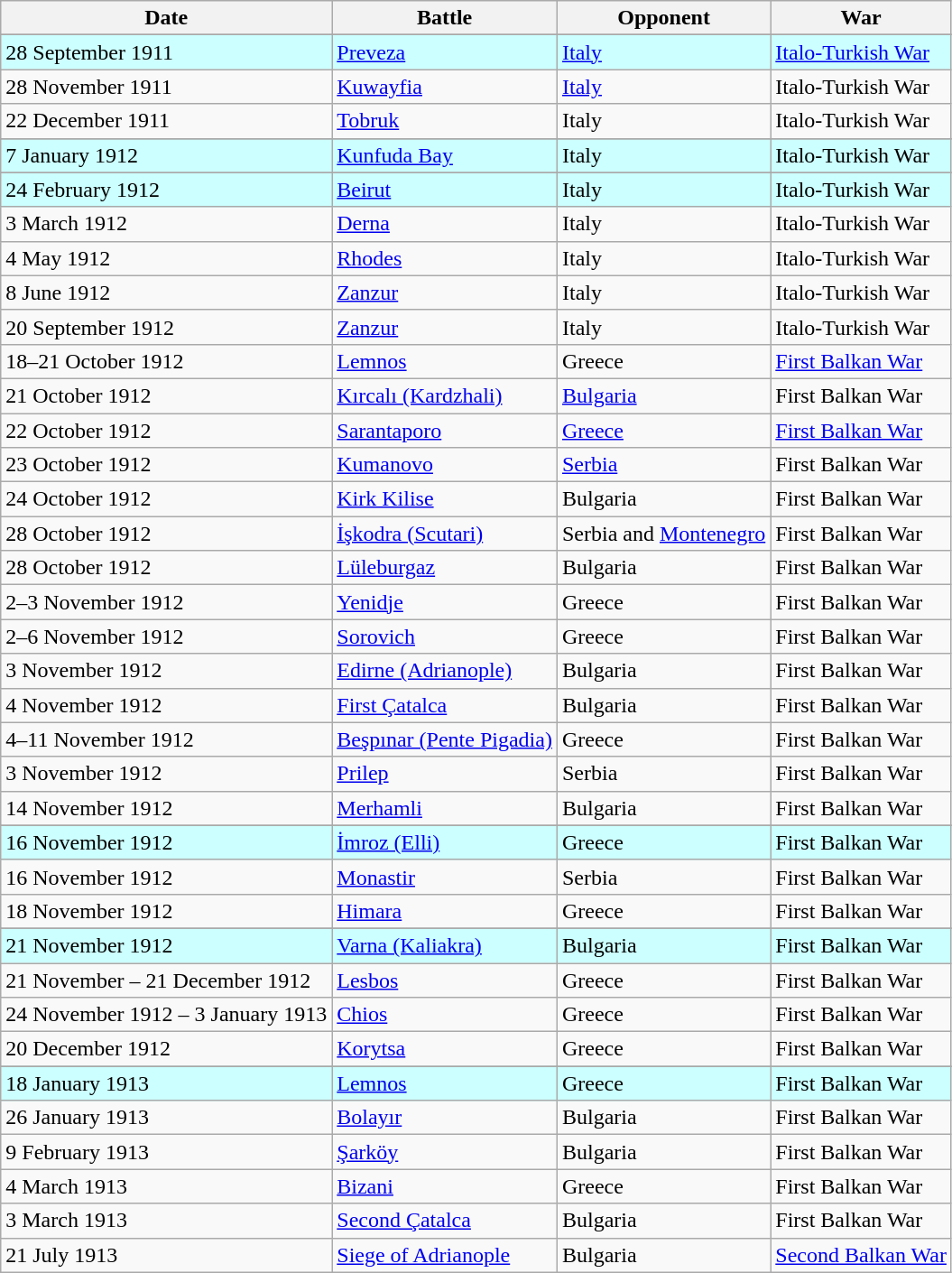<table class="sortable wikitable">
<tr>
<th>Date</th>
<th>Battle</th>
<th>Opponent</th>
<th>War</th>
</tr>
<tr>
</tr>
<tr - bgcolor="#CCFFFF">
<td>28 September 1911</td>
<td><a href='#'>Preveza</a></td>
<td><a href='#'>Italy</a></td>
<td><a href='#'>Italo-Turkish War</a></td>
</tr>
<tr>
<td>28 November 1911</td>
<td><a href='#'>Kuwayfia</a></td>
<td><a href='#'>Italy</a></td>
<td>Italo-Turkish War</td>
</tr>
<tr>
<td>22 December 1911</td>
<td><a href='#'>Tobruk</a></td>
<td>Italy</td>
<td>Italo-Turkish War</td>
</tr>
<tr>
</tr>
<tr - bgcolor="#CCFFFF">
<td>7 January 1912</td>
<td><a href='#'>Kunfuda Bay</a></td>
<td>Italy</td>
<td>Italo-Turkish War</td>
</tr>
<tr>
</tr>
<tr - bgcolor="#CCFFFF">
<td>24 February 1912</td>
<td><a href='#'>Beirut</a></td>
<td>Italy</td>
<td>Italo-Turkish War</td>
</tr>
<tr>
<td>3 March 1912</td>
<td><a href='#'>Derna</a></td>
<td>Italy</td>
<td>Italo-Turkish War</td>
</tr>
<tr>
<td>4 May 1912</td>
<td><a href='#'>Rhodes</a></td>
<td>Italy</td>
<td>Italo-Turkish War</td>
</tr>
<tr>
<td>8 June 1912</td>
<td><a href='#'>Zanzur</a></td>
<td>Italy</td>
<td>Italo-Turkish War</td>
</tr>
<tr>
<td>20 September 1912</td>
<td><a href='#'>Zanzur</a></td>
<td>Italy</td>
<td>Italo-Turkish War</td>
</tr>
<tr>
<td>18–21 October 1912</td>
<td><a href='#'>Lemnos</a></td>
<td>Greece</td>
<td><a href='#'>First Balkan War</a></td>
</tr>
<tr>
<td>21 October 1912</td>
<td><a href='#'>Kırcalı (Kardzhali)</a></td>
<td><a href='#'>Bulgaria</a></td>
<td>First Balkan War</td>
</tr>
<tr>
<td>22 October 1912</td>
<td><a href='#'>Sarantaporo</a></td>
<td><a href='#'>Greece</a></td>
<td><a href='#'>First Balkan War</a></td>
</tr>
<tr>
<td>23 October 1912</td>
<td><a href='#'>Kumanovo</a></td>
<td><a href='#'>Serbia</a></td>
<td>First Balkan War</td>
</tr>
<tr>
<td>24 October 1912</td>
<td><a href='#'>Kirk Kilise</a></td>
<td>Bulgaria</td>
<td>First Balkan War</td>
</tr>
<tr>
<td>28 October 1912</td>
<td><a href='#'>İşkodra (Scutari)</a></td>
<td>Serbia and <a href='#'>Montenegro</a></td>
<td>First Balkan War</td>
</tr>
<tr>
<td>28 October 1912</td>
<td><a href='#'>Lüleburgaz</a></td>
<td>Bulgaria</td>
<td>First Balkan War</td>
</tr>
<tr>
<td>2–3 November 1912</td>
<td><a href='#'>Yenidje</a></td>
<td>Greece</td>
<td>First Balkan War</td>
</tr>
<tr>
<td>2–6 November 1912</td>
<td><a href='#'>Sorovich</a></td>
<td>Greece</td>
<td>First Balkan War</td>
</tr>
<tr>
<td>3 November 1912</td>
<td><a href='#'>Edirne (Adrianople)</a></td>
<td>Bulgaria</td>
<td>First Balkan War</td>
</tr>
<tr>
<td>4 November 1912</td>
<td><a href='#'>First Çatalca</a></td>
<td>Bulgaria</td>
<td>First Balkan War</td>
</tr>
<tr>
<td>4–11 November 1912</td>
<td><a href='#'>Beşpınar (Pente Pigadia)</a></td>
<td>Greece</td>
<td>First Balkan War</td>
</tr>
<tr>
<td>3 November 1912</td>
<td><a href='#'>Prilep</a></td>
<td>Serbia</td>
<td>First Balkan War</td>
</tr>
<tr>
<td>14 November 1912</td>
<td><a href='#'>Merhamli</a></td>
<td>Bulgaria</td>
<td>First Balkan War</td>
</tr>
<tr>
</tr>
<tr - bgcolor="#CCFFFF">
<td>16 November 1912</td>
<td><a href='#'>İmroz (Elli)</a></td>
<td>Greece</td>
<td>First Balkan War</td>
</tr>
<tr>
<td>16 November 1912</td>
<td><a href='#'>Monastir</a></td>
<td>Serbia</td>
<td>First Balkan War</td>
</tr>
<tr>
<td>18 November 1912</td>
<td><a href='#'>Himara</a></td>
<td>Greece</td>
<td>First Balkan War</td>
</tr>
<tr>
</tr>
<tr - bgcolor="#CCFFFF">
<td>21 November 1912</td>
<td><a href='#'>Varna (Kaliakra)</a></td>
<td>Bulgaria</td>
<td>First Balkan War</td>
</tr>
<tr>
<td>21 November – 21 December 1912</td>
<td><a href='#'>Lesbos</a></td>
<td>Greece</td>
<td>First Balkan War</td>
</tr>
<tr>
<td>24 November 1912 –  3 January 1913</td>
<td><a href='#'>Chios</a></td>
<td>Greece</td>
<td>First Balkan War</td>
</tr>
<tr>
<td>20 December 1912</td>
<td><a href='#'>Korytsa</a></td>
<td>Greece</td>
<td>First Balkan War</td>
</tr>
<tr>
</tr>
<tr - bgcolor="#CCFFFF">
<td>18 January 1913</td>
<td><a href='#'>Lemnos</a></td>
<td>Greece</td>
<td>First Balkan War</td>
</tr>
<tr>
<td>26 January 1913</td>
<td><a href='#'>Bolayır</a></td>
<td>Bulgaria</td>
<td>First Balkan War</td>
</tr>
<tr>
<td>9 February 1913</td>
<td><a href='#'>Şarköy</a></td>
<td>Bulgaria</td>
<td>First Balkan War</td>
</tr>
<tr>
<td>4 March 1913</td>
<td><a href='#'>Bizani</a></td>
<td>Greece</td>
<td>First Balkan War</td>
</tr>
<tr>
<td>3 March 1913</td>
<td><a href='#'>Second Çatalca</a></td>
<td>Bulgaria</td>
<td>First Balkan War</td>
</tr>
<tr>
<td>21 July 1913</td>
<td><a href='#'>Siege of Adrianople</a></td>
<td>Bulgaria</td>
<td><a href='#'>Second Balkan War</a></td>
</tr>
</table>
